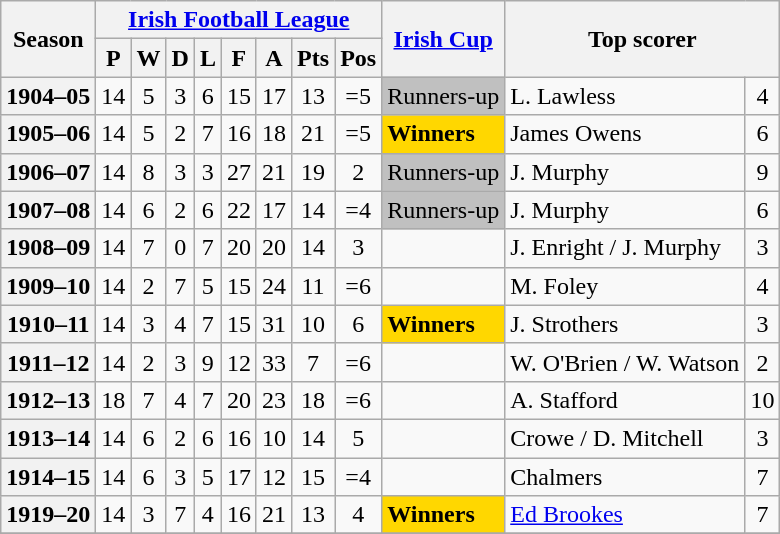<table class="wikitable" style="text-align: center">
<tr>
<th rowspan=2>Season</th>
<th colspan=8><a href='#'>Irish Football League</a></th>
<th rowspan=2><a href='#'>Irish Cup</a></th>
<th rowspan=2 colspan=2>Top scorer</th>
</tr>
<tr>
<th>P</th>
<th>W</th>
<th>D</th>
<th>L</th>
<th>F</th>
<th>A</th>
<th>Pts</th>
<th>Pos</th>
</tr>
<tr>
<th>1904–05</th>
<td>14</td>
<td>5</td>
<td>3</td>
<td>6</td>
<td>15</td>
<td>17</td>
<td>13</td>
<td>=5</td>
<td bgcolor=silver align=left>Runners-up</td>
<td align=left>L. Lawless</td>
<td>4</td>
</tr>
<tr>
<th>1905–06</th>
<td>14</td>
<td>5</td>
<td>2</td>
<td>7</td>
<td>16</td>
<td>18</td>
<td>21</td>
<td>=5</td>
<td bgcolor=gold align=left><strong>Winners</strong></td>
<td align=left>James Owens</td>
<td>6</td>
</tr>
<tr>
<th>1906–07</th>
<td>14</td>
<td>8</td>
<td>3</td>
<td>3</td>
<td>27</td>
<td>21</td>
<td>19</td>
<td>2</td>
<td bgcolor=silver align=left>Runners-up</td>
<td align=left>J. Murphy</td>
<td>9</td>
</tr>
<tr>
<th>1907–08</th>
<td>14</td>
<td>6</td>
<td>2</td>
<td>6</td>
<td>22</td>
<td>17</td>
<td>14</td>
<td>=4</td>
<td bgcolor=silver align=left>Runners-up</td>
<td align=left>J. Murphy</td>
<td>6</td>
</tr>
<tr>
<th>1908–09</th>
<td>14</td>
<td>7</td>
<td>0</td>
<td>7</td>
<td>20</td>
<td>20</td>
<td>14</td>
<td>3</td>
<td align=left></td>
<td align=left>J. Enright / J. Murphy</td>
<td>3</td>
</tr>
<tr>
<th>1909–10</th>
<td>14</td>
<td>2</td>
<td>7</td>
<td>5</td>
<td>15</td>
<td>24</td>
<td>11</td>
<td>=6</td>
<td align=left></td>
<td align=left>M. Foley</td>
<td>4</td>
</tr>
<tr>
<th>1910–11</th>
<td>14</td>
<td>3</td>
<td>4</td>
<td>7</td>
<td>15</td>
<td>31</td>
<td>10</td>
<td>6</td>
<td bgcolor=gold align=left><strong>Winners</strong></td>
<td align=left>J. Strothers</td>
<td>3</td>
</tr>
<tr>
<th>1911–12</th>
<td>14</td>
<td>2</td>
<td>3</td>
<td>9</td>
<td>12</td>
<td>33</td>
<td>7</td>
<td>=6</td>
<td align=left></td>
<td align=left>W. O'Brien / W. Watson</td>
<td>2</td>
</tr>
<tr>
<th>1912–13</th>
<td>18</td>
<td>7</td>
<td>4</td>
<td>7</td>
<td>20</td>
<td>23</td>
<td>18</td>
<td>=6</td>
<td align=left></td>
<td align=left>A. Stafford</td>
<td>10</td>
</tr>
<tr>
<th>1913–14</th>
<td>14</td>
<td>6</td>
<td>2</td>
<td>6</td>
<td>16</td>
<td>10</td>
<td>14</td>
<td>5</td>
<td align=left></td>
<td align=left>Crowe / D. Mitchell</td>
<td>3</td>
</tr>
<tr>
<th>1914–15</th>
<td>14</td>
<td>6</td>
<td>3</td>
<td>5</td>
<td>17</td>
<td>12</td>
<td>15</td>
<td>=4</td>
<td align=left></td>
<td align=left>Chalmers</td>
<td>7</td>
</tr>
<tr>
<th>1919–20</th>
<td>14</td>
<td>3</td>
<td>7</td>
<td>4</td>
<td>16</td>
<td>21</td>
<td>13</td>
<td>4</td>
<td bgcolor=gold align=left><strong>Winners</strong></td>
<td align=left><a href='#'>Ed Brookes</a></td>
<td>7</td>
</tr>
<tr>
</tr>
</table>
